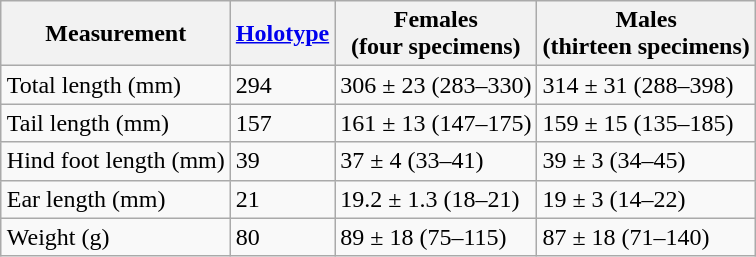<table class="wikitable" align="right" style="margin-left: 1em">
<tr>
<th>Measurement</th>
<th><a href='#'>Holotype</a></th>
<th>Females<br>(four specimens)</th>
<th>Males<br>(thirteen specimens)</th>
</tr>
<tr>
<td>Total length (mm)</td>
<td>294</td>
<td>306 ± 23 (283–330)</td>
<td>314 ± 31 (288–398)</td>
</tr>
<tr>
<td>Tail length (mm)</td>
<td>157</td>
<td>161 ± 13 (147–175)</td>
<td>159 ± 15 (135–185)</td>
</tr>
<tr>
<td>Hind foot length (mm)</td>
<td>39</td>
<td>37 ± 4 (33–41)</td>
<td>39 ± 3 (34–45)</td>
</tr>
<tr>
<td>Ear length (mm)</td>
<td>21</td>
<td>19.2 ± 1.3 (18–21)</td>
<td>19 ± 3 (14–22)</td>
</tr>
<tr>
<td>Weight (g)</td>
<td>80</td>
<td>89 ± 18 (75–115)</td>
<td>87 ± 18 (71–140)</td>
</tr>
</table>
